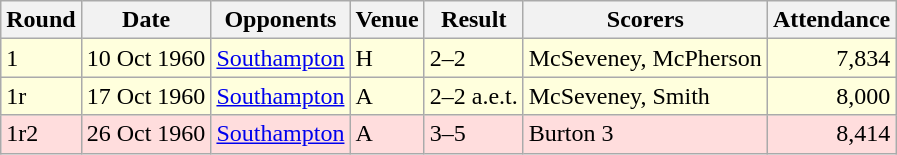<table class="wikitable">
<tr>
<th>Round</th>
<th>Date</th>
<th>Opponents</th>
<th>Venue</th>
<th>Result</th>
<th>Scorers</th>
<th>Attendance</th>
</tr>
<tr bgcolor="#ffffdd">
<td>1</td>
<td>10 Oct 1960</td>
<td><a href='#'>Southampton</a></td>
<td>H</td>
<td>2–2</td>
<td>McSeveney, McPherson</td>
<td align="right">7,834</td>
</tr>
<tr bgcolor="#ffffdd">
<td>1r</td>
<td>17 Oct 1960</td>
<td><a href='#'>Southampton</a></td>
<td>A</td>
<td>2–2 a.e.t.</td>
<td>McSeveney, Smith</td>
<td align="right">8,000</td>
</tr>
<tr bgcolor="#ffdddd">
<td>1r2</td>
<td>26 Oct 1960</td>
<td><a href='#'>Southampton</a></td>
<td>A</td>
<td>3–5</td>
<td>Burton 3</td>
<td align="right">8,414</td>
</tr>
</table>
